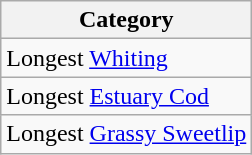<table class="wikitable" align="center">
<tr>
<th>Category</th>
</tr>
<tr>
<td>Longest <a href='#'>Whiting</a></td>
</tr>
<tr>
<td>Longest <a href='#'>Estuary Cod</a></td>
</tr>
<tr>
<td>Longest <a href='#'>Grassy Sweetlip</a></td>
</tr>
</table>
